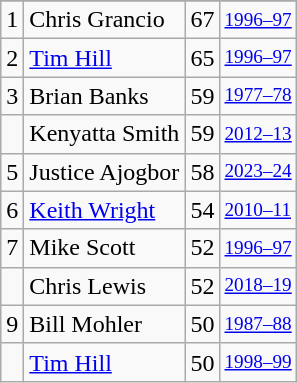<table class="wikitable">
<tr>
</tr>
<tr>
<td>1</td>
<td>Chris Grancio</td>
<td>67</td>
<td style="font-size:80%;"><a href='#'>1996–97</a></td>
</tr>
<tr>
<td>2</td>
<td><a href='#'>Tim Hill</a></td>
<td>65</td>
<td style="font-size:80%;"><a href='#'>1996–97</a></td>
</tr>
<tr>
<td>3</td>
<td>Brian Banks</td>
<td>59</td>
<td style="font-size:80%;"><a href='#'>1977–78</a></td>
</tr>
<tr>
<td></td>
<td>Kenyatta Smith</td>
<td>59</td>
<td style="font-size:80%;"><a href='#'>2012–13</a></td>
</tr>
<tr>
<td>5</td>
<td>Justice Ajogbor</td>
<td>58</td>
<td style="font-size:80%;"><a href='#'>2023–24</a></td>
</tr>
<tr>
<td>6</td>
<td><a href='#'>Keith Wright</a></td>
<td>54</td>
<td style="font-size:80%;"><a href='#'>2010–11</a></td>
</tr>
<tr>
<td>7</td>
<td>Mike Scott</td>
<td>52</td>
<td style="font-size:80%;"><a href='#'>1996–97</a></td>
</tr>
<tr>
<td></td>
<td>Chris Lewis</td>
<td>52</td>
<td style="font-size:80%;"><a href='#'>2018–19</a></td>
</tr>
<tr>
<td>9</td>
<td>Bill Mohler</td>
<td>50</td>
<td style="font-size:80%;"><a href='#'>1987–88</a></td>
</tr>
<tr>
<td></td>
<td><a href='#'>Tim Hill</a></td>
<td>50</td>
<td style="font-size:80%;"><a href='#'>1998–99</a></td>
</tr>
</table>
